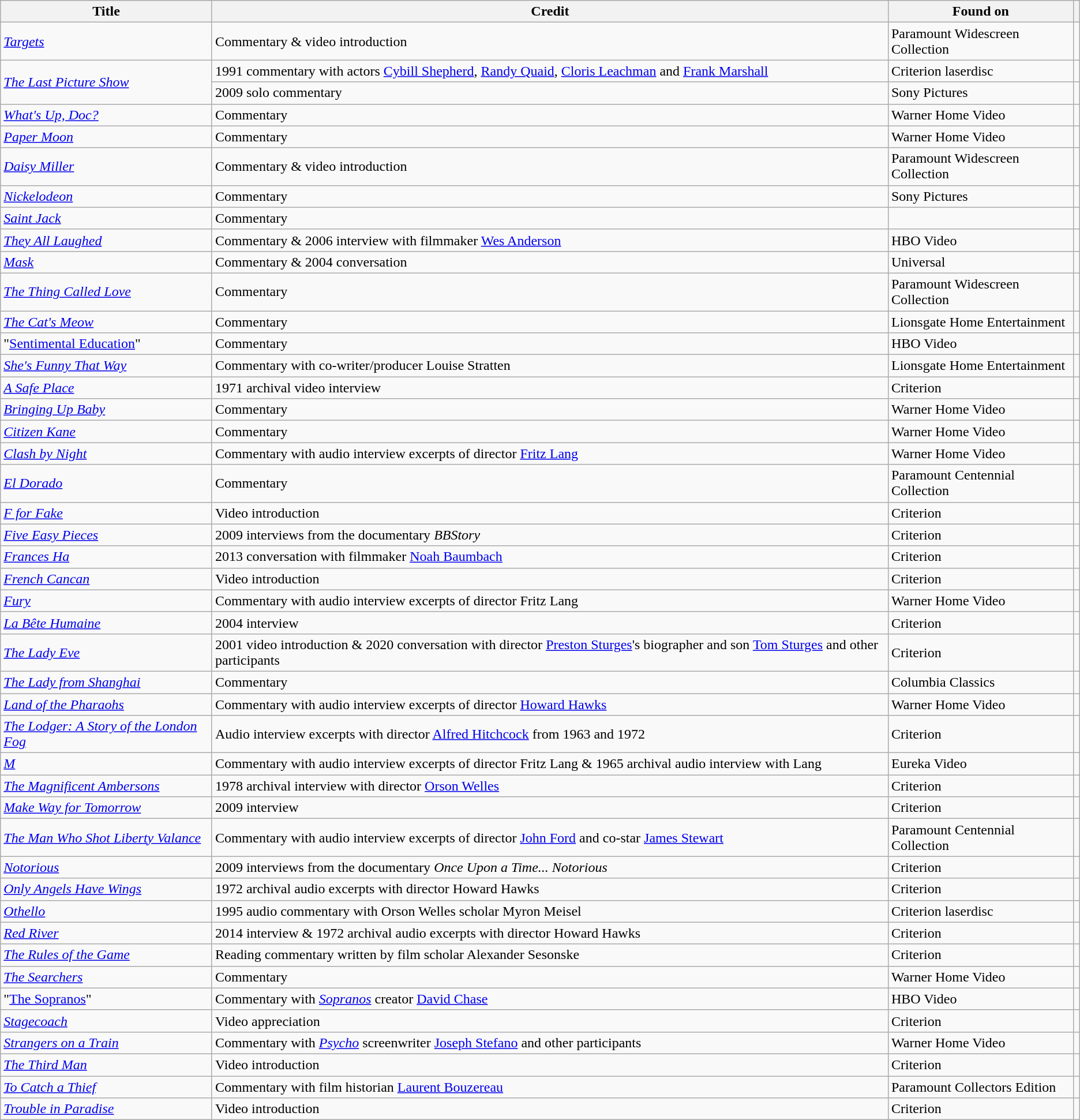<table class="wikitable">
<tr>
<th>Title</th>
<th>Credit</th>
<th>Found on</th>
<th></th>
</tr>
<tr>
<td><em><a href='#'>Targets</a></em></td>
<td>Commentary & video introduction</td>
<td>Paramount Widescreen Collection</td>
<td></td>
</tr>
<tr>
<td rowspan="2"><em><a href='#'>The Last Picture Show</a></em></td>
<td>1991 commentary with actors <a href='#'>Cybill Shepherd</a>, <a href='#'>Randy Quaid</a>, <a href='#'>Cloris Leachman</a> and <a href='#'>Frank Marshall</a></td>
<td>Criterion laserdisc</td>
<td></td>
</tr>
<tr>
<td>2009 solo commentary</td>
<td>Sony Pictures</td>
<td></td>
</tr>
<tr>
<td><em><a href='#'>What's Up, Doc?</a></em></td>
<td>Commentary</td>
<td>Warner Home Video</td>
<td></td>
</tr>
<tr>
<td><em><a href='#'>Paper Moon</a></em></td>
<td>Commentary</td>
<td>Warner Home Video</td>
<td></td>
</tr>
<tr>
<td><em><a href='#'>Daisy Miller</a></em></td>
<td>Commentary & video introduction</td>
<td>Paramount Widescreen Collection</td>
<td></td>
</tr>
<tr>
<td><em><a href='#'>Nickelodeon</a></em></td>
<td>Commentary</td>
<td>Sony Pictures</td>
<td></td>
</tr>
<tr>
<td><em><a href='#'>Saint Jack</a></em></td>
<td>Commentary</td>
<td></td>
<td></td>
</tr>
<tr>
<td><em><a href='#'>They All Laughed</a></em></td>
<td>Commentary & 2006 interview with filmmaker <a href='#'>Wes Anderson</a></td>
<td>HBO Video</td>
<td></td>
</tr>
<tr>
<td><em><a href='#'>Mask</a></em></td>
<td>Commentary & 2004 conversation</td>
<td>Universal</td>
<td></td>
</tr>
<tr>
<td><em><a href='#'>The Thing Called Love</a></em></td>
<td>Commentary</td>
<td>Paramount Widescreen Collection</td>
<td></td>
</tr>
<tr>
<td><em><a href='#'>The Cat's Meow</a></em></td>
<td>Commentary</td>
<td>Lionsgate Home Entertainment</td>
<td></td>
</tr>
<tr>
<td>"<a href='#'>Sentimental Education</a>"</td>
<td>Commentary</td>
<td>HBO Video</td>
<td></td>
</tr>
<tr>
<td><em><a href='#'>She's Funny That Way</a></em></td>
<td>Commentary with co-writer/producer Louise Stratten</td>
<td>Lionsgate Home Entertainment</td>
<td></td>
</tr>
<tr>
<td><em><a href='#'>A Safe Place</a></em></td>
<td>1971 archival video interview</td>
<td>Criterion</td>
<td></td>
</tr>
<tr>
<td><em><a href='#'>Bringing Up Baby</a></em></td>
<td>Commentary</td>
<td>Warner Home Video</td>
<td></td>
</tr>
<tr>
<td><em><a href='#'>Citizen Kane</a></em></td>
<td>Commentary</td>
<td>Warner Home Video</td>
<td></td>
</tr>
<tr>
<td><em><a href='#'>Clash by Night</a></em></td>
<td>Commentary with audio interview excerpts of director <a href='#'>Fritz Lang</a></td>
<td>Warner Home Video</td>
<td></td>
</tr>
<tr>
<td><em><a href='#'>El Dorado</a></em></td>
<td>Commentary</td>
<td>Paramount Centennial Collection</td>
<td></td>
</tr>
<tr>
<td><em><a href='#'>F for Fake</a></em></td>
<td>Video introduction</td>
<td>Criterion</td>
<td></td>
</tr>
<tr>
<td><em><a href='#'>Five Easy Pieces</a></em></td>
<td>2009 interviews from the documentary <em>BBStory</em></td>
<td>Criterion</td>
<td></td>
</tr>
<tr>
<td><em><a href='#'>Frances Ha</a></em></td>
<td>2013 conversation with filmmaker <a href='#'>Noah Baumbach</a></td>
<td>Criterion</td>
<td></td>
</tr>
<tr>
<td><em><a href='#'>French Cancan</a></em></td>
<td>Video introduction</td>
<td>Criterion</td>
<td></td>
</tr>
<tr>
<td><em><a href='#'>Fury</a></em></td>
<td>Commentary with audio interview excerpts of director Fritz Lang</td>
<td>Warner Home Video</td>
<td></td>
</tr>
<tr>
<td><em><a href='#'>La Bête Humaine</a></em></td>
<td>2004 interview</td>
<td>Criterion</td>
<td></td>
</tr>
<tr>
<td><em><a href='#'>The Lady Eve</a></em></td>
<td>2001 video introduction & 2020 conversation with director <a href='#'>Preston Sturges</a>'s biographer and son <a href='#'>Tom Sturges</a> and other participants</td>
<td>Criterion</td>
<td></td>
</tr>
<tr>
<td><em><a href='#'>The Lady from Shanghai</a></em></td>
<td>Commentary</td>
<td>Columbia Classics</td>
<td></td>
</tr>
<tr>
<td><em><a href='#'>Land of the Pharaohs</a></em></td>
<td>Commentary with audio interview excerpts of director <a href='#'>Howard Hawks</a></td>
<td>Warner Home Video</td>
<td></td>
</tr>
<tr>
<td><em><a href='#'>The Lodger: A Story of the London Fog</a></em></td>
<td>Audio interview excerpts with director <a href='#'>Alfred Hitchcock</a> from 1963 and 1972</td>
<td>Criterion</td>
<td></td>
</tr>
<tr>
<td><em><a href='#'>M</a></em></td>
<td>Commentary with audio interview excerpts of director Fritz Lang & 1965 archival audio interview with Lang</td>
<td>Eureka Video</td>
<td></td>
</tr>
<tr>
<td><em><a href='#'>The Magnificent Ambersons</a></em></td>
<td>1978 archival interview with director <a href='#'>Orson Welles</a></td>
<td>Criterion</td>
<td></td>
</tr>
<tr>
<td><em><a href='#'>Make Way for Tomorrow</a></em></td>
<td>2009 interview</td>
<td>Criterion</td>
<td></td>
</tr>
<tr>
<td><em><a href='#'>The Man Who Shot Liberty Valance</a></em></td>
<td>Commentary with audio interview excerpts of director <a href='#'>John Ford</a> and co-star <a href='#'>James Stewart</a></td>
<td>Paramount Centennial Collection</td>
<td></td>
</tr>
<tr>
<td><em><a href='#'>Notorious</a></em></td>
<td>2009 interviews from the documentary <em>Once Upon a Time... Notorious</em></td>
<td>Criterion</td>
<td></td>
</tr>
<tr>
<td><em><a href='#'>Only Angels Have Wings</a></em></td>
<td>1972 archival audio excerpts with director Howard Hawks</td>
<td>Criterion</td>
<td></td>
</tr>
<tr>
<td><em><a href='#'>Othello</a></em></td>
<td>1995 audio commentary with Orson Welles scholar Myron Meisel</td>
<td>Criterion laserdisc</td>
<td></td>
</tr>
<tr>
<td><em><a href='#'>Red River</a></em></td>
<td>2014 interview & 1972 archival audio excerpts with director Howard Hawks</td>
<td>Criterion</td>
<td></td>
</tr>
<tr>
<td><em><a href='#'>The Rules of the Game</a></em></td>
<td>Reading commentary written by film scholar Alexander Sesonske</td>
<td>Criterion</td>
<td></td>
</tr>
<tr>
<td><em><a href='#'>The Searchers</a></em></td>
<td>Commentary</td>
<td>Warner Home Video</td>
<td></td>
</tr>
<tr>
<td>"<a href='#'>The Sopranos</a>"</td>
<td>Commentary with <em><a href='#'>Sopranos</a></em> creator <a href='#'>David Chase</a></td>
<td>HBO Video</td>
<td></td>
</tr>
<tr>
<td><em><a href='#'>Stagecoach</a></em></td>
<td>Video appreciation</td>
<td>Criterion</td>
<td></td>
</tr>
<tr>
<td><em><a href='#'>Strangers on a Train</a></em></td>
<td>Commentary with <em><a href='#'>Psycho</a></em> screenwriter <a href='#'>Joseph Stefano</a> and other participants</td>
<td>Warner Home Video</td>
<td></td>
</tr>
<tr>
<td><em><a href='#'>The Third Man</a></em></td>
<td>Video introduction</td>
<td>Criterion</td>
<td></td>
</tr>
<tr>
<td><em><a href='#'>To Catch a Thief</a></em></td>
<td>Commentary with film historian <a href='#'>Laurent Bouzereau</a></td>
<td>Paramount Collectors Edition</td>
<td></td>
</tr>
<tr>
<td><em><a href='#'>Trouble in Paradise</a></em></td>
<td>Video introduction</td>
<td>Criterion</td>
<td></td>
</tr>
</table>
